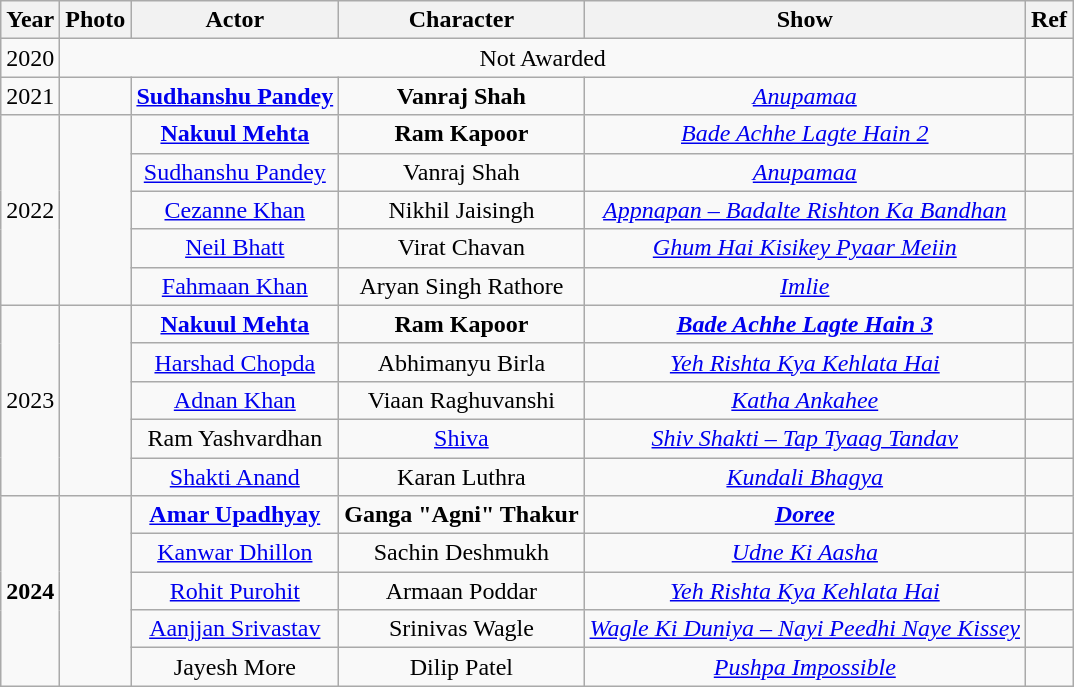<table class="wikitable sortable" style="text-align:center;">
<tr>
<th>Year</th>
<th>Photo</th>
<th>Actor</th>
<th>Character</th>
<th>Show</th>
<th>Ref</th>
</tr>
<tr>
<td>2020</td>
<td colspan=4>Not Awarded</td>
</tr>
<tr>
<td>2021</td>
<td style="text-align:center"></td>
<td><strong><a href='#'>Sudhanshu Pandey</a></strong></td>
<td><strong>Vanraj Shah</strong></td>
<td><em><a href='#'>Anupamaa</a></em></td>
<td></td>
</tr>
<tr>
<td rowspan="5">2022</td>
<td rowspan=5 style="text-align:center"></td>
<td><strong><a href='#'>Nakuul Mehta</a></strong></td>
<td><strong>Ram Kapoor</strong></td>
<td><em><a href='#'>Bade Achhe Lagte Hain 2</a></em></td>
<td></td>
</tr>
<tr>
<td><a href='#'>Sudhanshu Pandey</a></td>
<td>Vanraj Shah</td>
<td><em><a href='#'>Anupamaa</a></em></td>
<td></td>
</tr>
<tr>
<td><a href='#'>Cezanne Khan</a></td>
<td>Nikhil Jaisingh</td>
<td><em><a href='#'>Appnapan – Badalte Rishton Ka Bandhan</a></em></td>
<td></td>
</tr>
<tr>
<td><a href='#'>Neil Bhatt</a></td>
<td>Virat Chavan</td>
<td><em><a href='#'>Ghum Hai Kisikey Pyaar Meiin</a></em></td>
<td></td>
</tr>
<tr>
<td><a href='#'>Fahmaan Khan</a></td>
<td>Aryan Singh Rathore</td>
<td><em><a href='#'>Imlie</a></em></td>
<td></td>
</tr>
<tr>
<td rowspan=5>2023</td>
<td rowspan=5 style="text-align:center"></td>
<td><strong><a href='#'>Nakuul Mehta</a></strong></td>
<td><strong>Ram Kapoor</strong></td>
<td><strong><em><a href='#'>Bade Achhe Lagte Hain 3</a></em></strong></td>
<td></td>
</tr>
<tr>
<td><a href='#'>Harshad Chopda</a></td>
<td>Abhimanyu Birla</td>
<td><em><a href='#'>Yeh Rishta Kya Kehlata Hai</a></em></td>
<td></td>
</tr>
<tr>
<td><a href='#'>Adnan Khan</a></td>
<td>Viaan Raghuvanshi</td>
<td><em><a href='#'>Katha Ankahee</a></em></td>
<td></td>
</tr>
<tr>
<td>Ram Yashvardhan</td>
<td><a href='#'>Shiva</a></td>
<td><em><a href='#'>Shiv Shakti – Tap Tyaag Tandav</a></em></td>
<td></td>
</tr>
<tr>
<td><a href='#'>Shakti Anand</a></td>
<td>Karan Luthra</td>
<td><em><a href='#'>Kundali Bhagya</a></em></td>
<td></td>
</tr>
<tr>
<td rowspan=5><strong>2024</strong></td>
<td rowspan=5 style="text-align:center"></td>
<td><strong><a href='#'>Amar Upadhyay</a></strong></td>
<td><strong>Ganga "Agni" Thakur</strong></td>
<td><strong><em><a href='#'>Doree</a></em></strong></td>
<td></td>
</tr>
<tr>
<td><a href='#'>Kanwar Dhillon</a></td>
<td>Sachin Deshmukh</td>
<td><em><a href='#'>Udne Ki Aasha</a></em></td>
<td></td>
</tr>
<tr>
<td><a href='#'>Rohit Purohit</a></td>
<td>Armaan Poddar</td>
<td><em><a href='#'>Yeh Rishta Kya Kehlata Hai</a></em></td>
<td></td>
</tr>
<tr>
<td><a href='#'>Aanjjan Srivastav</a></td>
<td>Srinivas Wagle</td>
<td><em><a href='#'>Wagle Ki Duniya – Nayi Peedhi Naye Kissey</a></em></td>
<td></td>
</tr>
<tr>
<td>Jayesh More</td>
<td>Dilip Patel</td>
<td><em><a href='#'>Pushpa Impossible</a></em></td>
<td></td>
</tr>
</table>
